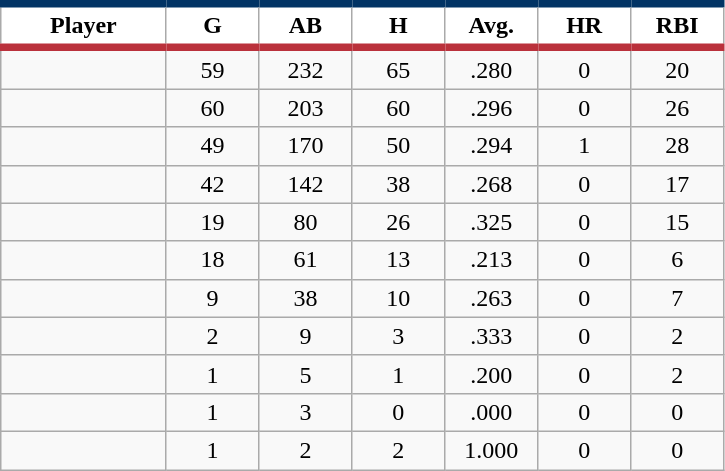<table class="wikitable sortable">
<tr>
<th style="background:#FFFFFF; border-top:#023465 5px solid; border-bottom:#ba313c 5px solid;" width="16%">Player</th>
<th style="background:#FFFFFF; border-top:#023465 5px solid; border-bottom:#ba313c 5px solid;" width="9%">G</th>
<th style="background:#FFFFFF; border-top:#023465 5px solid; border-bottom:#ba313c 5px solid;" width="9%">AB</th>
<th style="background:#FFFFFF; border-top:#023465 5px solid; border-bottom:#ba313c 5px solid;" width="9%">H</th>
<th style="background:#FFFFFF; border-top:#023465 5px solid; border-bottom:#ba313c 5px solid;" width="9%">Avg.</th>
<th style="background:#FFFFFF; border-top:#023465 5px solid; border-bottom:#ba313c 5px solid;" width="9%">HR</th>
<th style="background:#FFFFFF; border-top:#023465 5px solid; border-bottom:#ba313c 5px solid;" width="9%">RBI</th>
</tr>
<tr align="center">
<td></td>
<td>59</td>
<td>232</td>
<td>65</td>
<td>.280</td>
<td>0</td>
<td>20</td>
</tr>
<tr align="center">
<td></td>
<td>60</td>
<td>203</td>
<td>60</td>
<td>.296</td>
<td>0</td>
<td>26</td>
</tr>
<tr align="center">
<td></td>
<td>49</td>
<td>170</td>
<td>50</td>
<td>.294</td>
<td>1</td>
<td>28</td>
</tr>
<tr align="center">
<td></td>
<td>42</td>
<td>142</td>
<td>38</td>
<td>.268</td>
<td>0</td>
<td>17</td>
</tr>
<tr align="center">
<td></td>
<td>19</td>
<td>80</td>
<td>26</td>
<td>.325</td>
<td>0</td>
<td>15</td>
</tr>
<tr align="center">
<td></td>
<td>18</td>
<td>61</td>
<td>13</td>
<td>.213</td>
<td>0</td>
<td>6</td>
</tr>
<tr align="center">
<td></td>
<td>9</td>
<td>38</td>
<td>10</td>
<td>.263</td>
<td>0</td>
<td>7</td>
</tr>
<tr align="center">
<td></td>
<td>2</td>
<td>9</td>
<td>3</td>
<td>.333</td>
<td>0</td>
<td>2</td>
</tr>
<tr align="center">
<td></td>
<td>1</td>
<td>5</td>
<td>1</td>
<td>.200</td>
<td>0</td>
<td>2</td>
</tr>
<tr align="center">
<td></td>
<td>1</td>
<td>3</td>
<td>0</td>
<td>.000</td>
<td>0</td>
<td>0</td>
</tr>
<tr align="center">
<td></td>
<td>1</td>
<td>2</td>
<td>2</td>
<td>1.000</td>
<td>0</td>
<td>0</td>
</tr>
</table>
